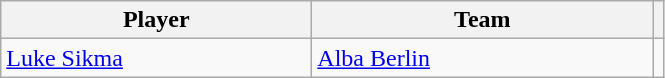<table class="wikitable" style="text-align: center;">
<tr>
<th style="width:200px;">Player</th>
<th style="width:220px;">Team</th>
<th></th>
</tr>
<tr>
<td align=left> <a href='#'>Luke Sikma</a></td>
<td align=left> <a href='#'>Alba Berlin</a></td>
<td></td>
</tr>
</table>
